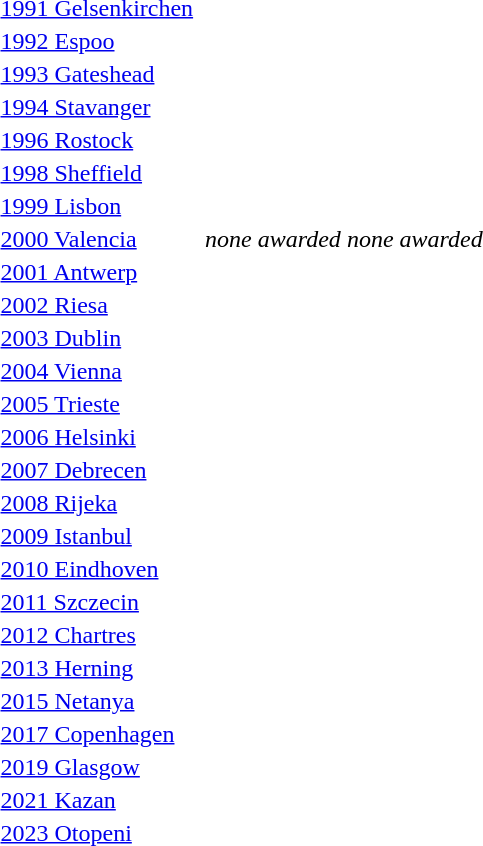<table>
<tr>
<td><a href='#'>1991 Gelsenkirchen</a></td>
<td></td>
<td></td>
<td></td>
</tr>
<tr>
<td><a href='#'>1992 Espoo</a></td>
<td></td>
<td></td>
<td></td>
</tr>
<tr>
<td><a href='#'>1993 Gateshead</a></td>
<td></td>
<td></td>
<td></td>
</tr>
<tr>
<td><a href='#'>1994 Stavanger</a></td>
<td></td>
<td></td>
<td></td>
</tr>
<tr>
<td><a href='#'>1996 Rostock</a></td>
<td></td>
<td></td>
<td></td>
</tr>
<tr>
<td><a href='#'>1998 Sheffield</a></td>
<td></td>
<td></td>
<td></td>
</tr>
<tr>
<td><a href='#'>1999 Lisbon</a></td>
<td></td>
<td></td>
<td></td>
</tr>
<tr>
<td rowspan=3><a href='#'>2000 Valencia</a></td>
<td></td>
<td rowspan=3><em>none awarded</em></td>
<td rowspan=3><em>none awarded</em></td>
</tr>
<tr>
<td></td>
</tr>
<tr>
<td></td>
</tr>
<tr>
<td><a href='#'>2001 Antwerp</a></td>
<td></td>
<td></td>
<td></td>
</tr>
<tr>
<td><a href='#'>2002 Riesa</a></td>
<td></td>
<td></td>
<td></td>
</tr>
<tr>
<td><a href='#'>2003 Dublin</a></td>
<td></td>
<td></td>
<td></td>
</tr>
<tr>
<td><a href='#'>2004 Vienna</a></td>
<td></td>
<td></td>
<td></td>
</tr>
<tr>
<td><a href='#'>2005 Trieste</a></td>
<td></td>
<td></td>
<td></td>
</tr>
<tr>
<td><a href='#'>2006 Helsinki</a></td>
<td></td>
<td></td>
<td></td>
</tr>
<tr>
<td><a href='#'>2007 Debrecen</a></td>
<td></td>
<td></td>
<td></td>
</tr>
<tr>
<td><a href='#'>2008 Rijeka</a></td>
<td></td>
<td></td>
<td></td>
</tr>
<tr>
<td><a href='#'>2009 Istanbul</a></td>
<td></td>
<td></td>
<td></td>
</tr>
<tr>
<td rowspan=2><a href='#'>2010 Eindhoven</a></td>
<td rowspan=2></td>
<td rowspan=2></td>
<td></td>
</tr>
<tr>
<td></td>
</tr>
<tr>
<td><a href='#'>2011 Szczecin</a></td>
<td></td>
<td></td>
<td></td>
</tr>
<tr>
<td><a href='#'>2012 Chartres</a></td>
<td></td>
<td></td>
<td></td>
</tr>
<tr>
<td><a href='#'>2013 Herning</a></td>
<td></td>
<td></td>
<td></td>
</tr>
<tr>
<td rowspan=2><a href='#'>2015 Netanya</a></td>
<td rowspan=2></td>
<td rowspan=2></td>
<td></td>
</tr>
<tr>
<td></td>
</tr>
<tr>
<td><a href='#'>2017 Copenhagen</a></td>
<td></td>
<td></td>
<td></td>
</tr>
<tr>
<td rowspan=2><a href='#'>2019 Glasgow</a></td>
<td rowspan=2></td>
<td rowspan=2></td>
<td></td>
</tr>
<tr>
<td></td>
</tr>
<tr>
<td><a href='#'>2021 Kazan</a></td>
<td></td>
<td></td>
<td></td>
</tr>
<tr>
<td><a href='#'>2023 Otopeni</a></td>
<td></td>
<td></td>
<td></td>
</tr>
</table>
